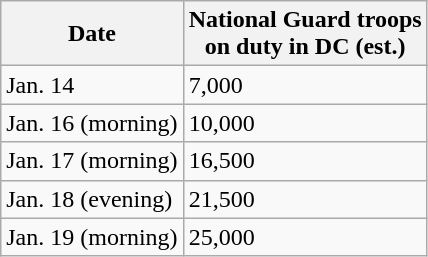<table class="wikitable">
<tr>
<th>Date</th>
<th>National Guard troops<br>on duty in DC (est.)</th>
</tr>
<tr>
<td>Jan. 14</td>
<td>7,000</td>
</tr>
<tr>
<td>Jan. 16 (morning)</td>
<td>10,000</td>
</tr>
<tr>
<td>Jan. 17 (morning)</td>
<td>16,500</td>
</tr>
<tr>
<td>Jan. 18 (evening)</td>
<td>21,500</td>
</tr>
<tr>
<td>Jan. 19 (morning)</td>
<td>25,000</td>
</tr>
</table>
